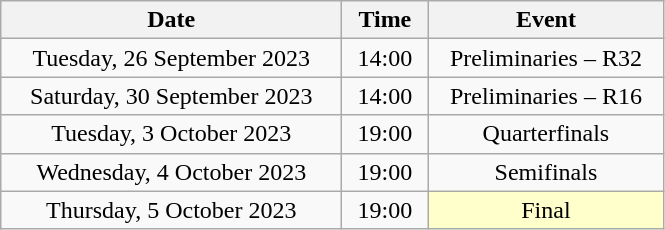<table class="wikitable" style="text-align:center;">
<tr>
<th width=220>Date</th>
<th width=50>Time</th>
<th width=150>Event</th>
</tr>
<tr>
<td>Tuesday, 26 September 2023</td>
<td>14:00</td>
<td>Preliminaries – R32</td>
</tr>
<tr>
<td>Saturday, 30 September 2023</td>
<td>14:00</td>
<td>Preliminaries – R16</td>
</tr>
<tr>
<td>Tuesday, 3 October 2023</td>
<td>19:00</td>
<td>Quarterfinals</td>
</tr>
<tr>
<td>Wednesday, 4 October 2023</td>
<td>19:00</td>
<td>Semifinals</td>
</tr>
<tr>
<td>Thursday, 5 October 2023</td>
<td>19:00</td>
<td bgcolor=ffffcc>Final</td>
</tr>
</table>
